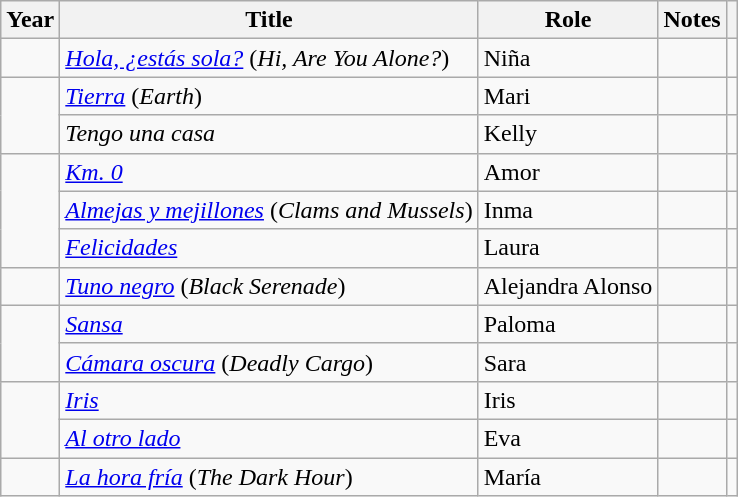<table class="wikitable sortable">
<tr>
<th>Year</th>
<th>Title</th>
<th>Role</th>
<th>Notes</th>
<th></th>
</tr>
<tr>
<td></td>
<td><em><a href='#'>Hola, ¿estás sola?</a></em> (<em>Hi, Are You Alone?</em>)</td>
<td>Niña</td>
<td></td>
<td></td>
</tr>
<tr>
<td rowspan = "2"></td>
<td><em><a href='#'>Tierra</a></em> (<em>Earth</em>)</td>
<td>Mari</td>
<td></td>
<td></td>
</tr>
<tr>
<td><em>Tengo una casa</em></td>
<td>Kelly</td>
<td></td>
<td></td>
</tr>
<tr>
<td rowspan = "3"></td>
<td><em><a href='#'>Km. 0</a></em></td>
<td>Amor</td>
<td></td>
<td></td>
</tr>
<tr>
<td><em><a href='#'>Almejas y mejillones</a></em> (<em>Clams and Mussels</em>)</td>
<td>Inma</td>
<td></td>
<td></td>
</tr>
<tr>
<td><em><a href='#'>Felicidades</a></em></td>
<td>Laura</td>
<td></td>
<td></td>
</tr>
<tr>
<td></td>
<td><em><a href='#'>Tuno negro</a></em> (<em>Black Serenade</em>)</td>
<td>Alejandra Alonso</td>
<td></td>
<td></td>
</tr>
<tr>
<td rowspan = "2"></td>
<td><em><a href='#'>Sansa</a></em></td>
<td>Paloma</td>
<td></td>
<td></td>
</tr>
<tr>
<td><em><a href='#'>Cámara oscura</a></em> (<em>Deadly Cargo</em>)</td>
<td>Sara</td>
<td></td>
<td></td>
</tr>
<tr>
<td rowspan = "2"></td>
<td><em><a href='#'>Iris</a></em></td>
<td>Iris</td>
<td></td>
<td></td>
</tr>
<tr>
<td><em><a href='#'>Al otro lado</a></em></td>
<td>Eva</td>
<td></td>
<td></td>
</tr>
<tr>
<td></td>
<td><em><a href='#'>La hora fría</a></em> (<em>The Dark Hour</em>)</td>
<td>María</td>
<td></td>
<td></td>
</tr>
</table>
